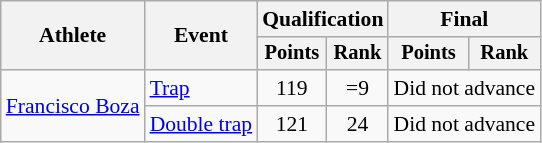<table class="wikitable" style="font-size:90%">
<tr>
<th rowspan="2">Athlete</th>
<th rowspan="2">Event</th>
<th colspan=2>Qualification</th>
<th colspan=2>Final</th>
</tr>
<tr style="font-size:95%">
<th>Points</th>
<th>Rank</th>
<th>Points</th>
<th>Rank</th>
</tr>
<tr align=center>
<td align=left rowspan=2><a href='#'>Francisco Boza</a></td>
<td align=left><a href='#'>Trap</a></td>
<td>119</td>
<td>=9</td>
<td colspan=2>Did not advance</td>
</tr>
<tr align=center>
<td align=left><a href='#'>Double trap</a></td>
<td>121</td>
<td>24</td>
<td colspan=2>Did not advance</td>
</tr>
</table>
